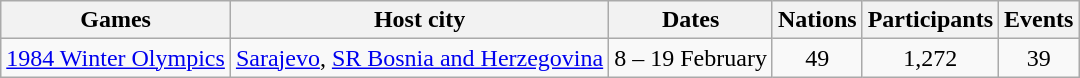<table class="wikitable">
<tr>
<th>Games</th>
<th>Host city</th>
<th>Dates</th>
<th>Nations</th>
<th>Participants</th>
<th>Events</th>
</tr>
<tr>
<td><a href='#'>1984 Winter Olympics</a></td>
<td><a href='#'>Sarajevo</a>, <a href='#'>SR Bosnia and Herzegovina</a></td>
<td>8 – 19 February</td>
<td style="text-align:center;">49</td>
<td style="text-align:center;">1,272</td>
<td style="text-align:center;">39</td>
</tr>
</table>
